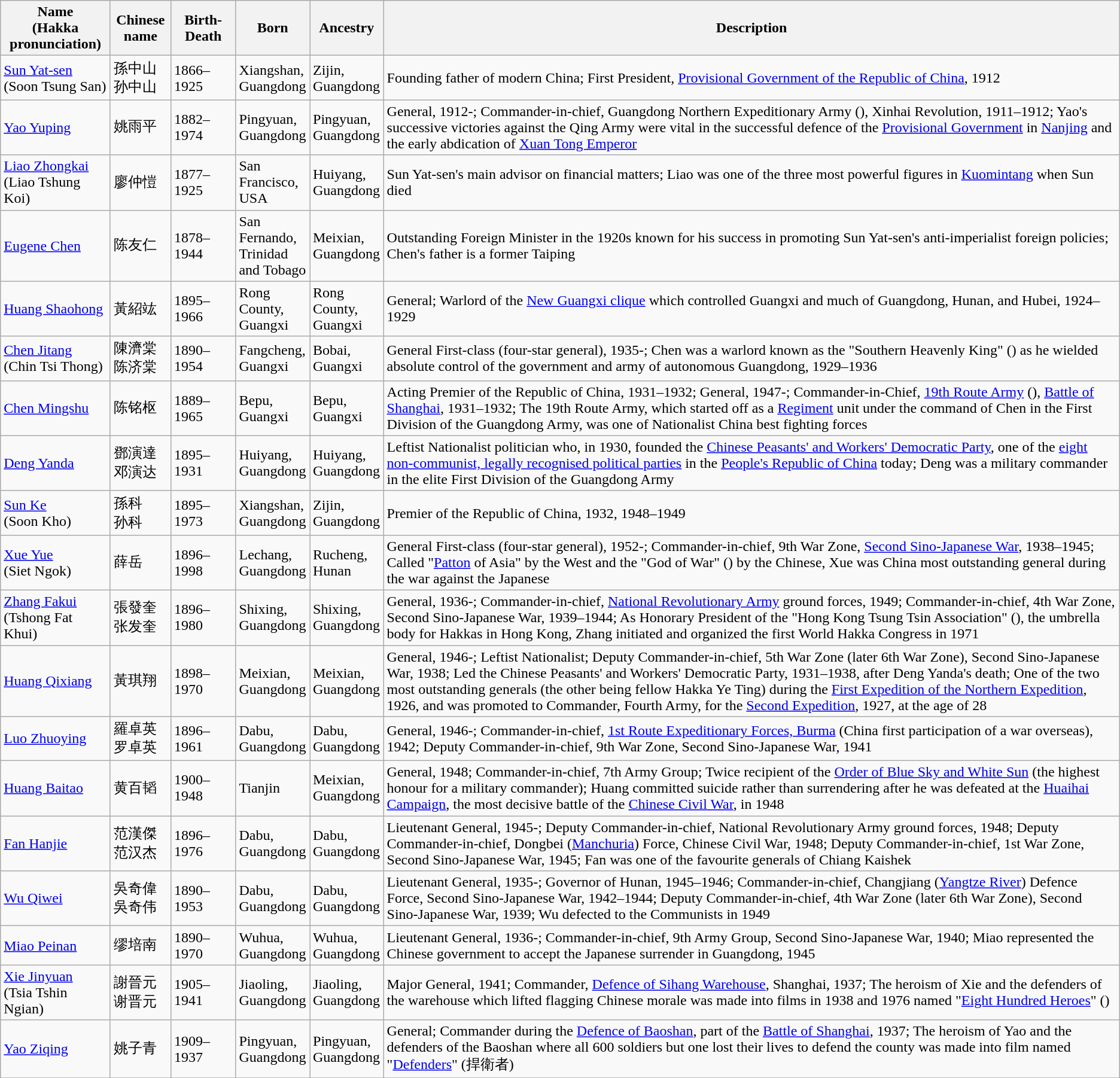<table class="wikitable">
<tr>
<th width="115">Name<br>(Hakka pronunciation)</th>
<th width="60">Chinese name</th>
<th width="65">Birth-Death</th>
<th width="75">Born</th>
<th width="75">Ancestry</th>
<th>Description</th>
</tr>
<tr>
<td><a href='#'>Sun Yat-sen</a><br>(Soon Tsung San)</td>
<td>孫中山<br>孙中山</td>
<td>1866–1925</td>
<td>Xiangshan, Guangdong</td>
<td>Zijin, Guangdong</td>
<td>Founding father of modern China; First President, <a href='#'>Provisional Government of the Republic of China</a>, 1912</td>
</tr>
<tr>
<td><a href='#'>Yao Yuping</a></td>
<td>姚雨平</td>
<td>1882–1974</td>
<td>Pingyuan, Guangdong</td>
<td>Pingyuan, Guangdong</td>
<td>General, 1912-; Commander-in-chief, Guangdong Northern Expeditionary Army (), Xinhai Revolution, 1911–1912; Yao's successive victories against the Qing Army were vital in the successful defence of the <a href='#'>Provisional Government</a> in <a href='#'>Nanjing</a> and the early abdication of <a href='#'>Xuan Tong Emperor</a></td>
</tr>
<tr>
<td><a href='#'>Liao Zhongkai</a><br>(Liao Tshung Koi)</td>
<td>廖仲愷</td>
<td>1877–1925</td>
<td>San Francisco, USA</td>
<td>Huiyang, Guangdong</td>
<td>Sun Yat-sen's main advisor on financial matters; Liao was one of the three most powerful figures in <a href='#'>Kuomintang</a> when Sun died</td>
</tr>
<tr>
<td><a href='#'>Eugene Chen</a></td>
<td>陈友仁</td>
<td>1878–1944</td>
<td>San Fernando, Trinidad and Tobago</td>
<td>Meixian, Guangdong</td>
<td>Outstanding Foreign Minister in the 1920s known for his success in promoting Sun Yat-sen's anti-imperialist foreign policies; Chen's father is a former Taiping</td>
</tr>
<tr>
<td><a href='#'>Huang Shaohong</a></td>
<td>黃紹竑</td>
<td>1895–1966</td>
<td>Rong County, Guangxi</td>
<td>Rong County, Guangxi</td>
<td>General; Warlord of the <a href='#'>New Guangxi clique</a> which controlled Guangxi and much of Guangdong, Hunan, and Hubei, 1924–1929</td>
</tr>
<tr>
<td><a href='#'>Chen Jitang</a><br>(Chin Tsi Thong)</td>
<td>陳濟棠<br>陈济棠</td>
<td>1890–1954</td>
<td>Fangcheng, Guangxi</td>
<td>Bobai, Guangxi</td>
<td>General First-class (four-star general), 1935-; Chen was a warlord known as the "Southern Heavenly King" () as he wielded absolute control of the government and army of autonomous Guangdong, 1929–1936</td>
</tr>
<tr>
<td><a href='#'>Chen Mingshu</a></td>
<td>陈铭枢</td>
<td>1889–1965</td>
<td>Bepu, Guangxi</td>
<td>Bepu, Guangxi</td>
<td>Acting Premier of the Republic of China, 1931–1932; General, 1947-; Commander-in-Chief, <a href='#'>19th Route Army</a> (), <a href='#'>Battle of Shanghai</a>, 1931–1932; The 19th Route Army, which started off as a <a href='#'>Regiment</a> unit under the command of Chen in the First Division of the Guangdong Army, was one of Nationalist China best fighting forces</td>
</tr>
<tr>
<td><a href='#'>Deng Yanda</a></td>
<td>鄧演達<br>邓演达</td>
<td>1895–1931</td>
<td>Huiyang, Guangdong</td>
<td>Huiyang, Guangdong</td>
<td>Leftist Nationalist politician who, in 1930, founded the <a href='#'>Chinese Peasants' and Workers' Democratic Party</a>, one of the <a href='#'>eight non-communist, legally recognised political parties</a> in the <a href='#'>People's Republic of China</a> today; Deng was a military commander in the elite First Division of the Guangdong Army</td>
</tr>
<tr>
<td><a href='#'>Sun Ke</a><br>(Soon Kho)</td>
<td>孫科<br>孙科</td>
<td>1895–1973</td>
<td>Xiangshan, Guangdong</td>
<td>Zijin, Guangdong</td>
<td>Premier of the Republic of China, 1932, 1948–1949</td>
</tr>
<tr>
<td><a href='#'>Xue Yue</a><br>(Siet Ngok)</td>
<td>薛岳</td>
<td>1896–1998</td>
<td>Lechang, Guangdong</td>
<td>Rucheng, Hunan</td>
<td>General First-class (four-star general), 1952-; Commander-in-chief, 9th War Zone, <a href='#'>Second Sino-Japanese War</a>, 1938–1945; Called "<a href='#'>Patton</a> of Asia" by the West and the "God of War" () by the Chinese, Xue was China most outstanding general during the war against the Japanese</td>
</tr>
<tr>
<td><a href='#'>Zhang Fakui</a><br>(Tshong Fat Khui)</td>
<td>張發奎<br>张发奎</td>
<td>1896–1980</td>
<td>Shixing, Guangdong</td>
<td>Shixing, Guangdong</td>
<td>General, 1936-; Commander-in-chief, <a href='#'>National Revolutionary Army</a> ground forces, 1949; Commander-in-chief, 4th War Zone, Second Sino-Japanese War, 1939–1944; As Honorary President of the "Hong Kong Tsung Tsin Association" (), the umbrella body for Hakkas in Hong Kong, Zhang initiated and organized the first World Hakka Congress in 1971</td>
</tr>
<tr>
<td><a href='#'>Huang Qixiang</a></td>
<td>黃琪翔</td>
<td>1898–1970</td>
<td>Meixian, Guangdong</td>
<td>Meixian, Guangdong</td>
<td>General, 1946-; Leftist Nationalist; Deputy Commander-in-chief, 5th War Zone (later 6th War Zone), Second Sino-Japanese War, 1938; Led the Chinese Peasants' and Workers' Democratic Party, 1931–1938, after Deng Yanda's death; One of the two most outstanding generals (the other being fellow Hakka Ye Ting) during the <a href='#'>First Expedition of the Northern Expedition</a>, 1926, and was promoted to Commander, Fourth Army, for the <a href='#'>Second Expedition</a>, 1927, at the age of 28</td>
</tr>
<tr>
<td><a href='#'>Luo Zhuoying</a></td>
<td>羅卓英<br>罗卓英</td>
<td>1896–1961</td>
<td>Dabu, Guangdong</td>
<td>Dabu, Guangdong</td>
<td>General, 1946-; Commander-in-chief, <a href='#'>1st Route Expeditionary Forces, Burma</a> (China first participation of a war overseas), 1942; Deputy Commander-in-chief, 9th War Zone, Second Sino-Japanese War, 1941</td>
</tr>
<tr>
<td><a href='#'>Huang Baitao</a></td>
<td>黄百韬</td>
<td>1900–1948</td>
<td>Tianjin</td>
<td>Meixian, Guangdong</td>
<td>General, 1948; Commander-in-chief, 7th Army Group; Twice recipient of the <a href='#'>Order of Blue Sky and White Sun</a> (the highest honour for a military commander); Huang committed suicide rather than surrendering after he was defeated at the <a href='#'>Huaihai Campaign</a>, the most decisive battle of the <a href='#'>Chinese Civil War</a>, in 1948</td>
</tr>
<tr>
<td><a href='#'>Fan Hanjie</a></td>
<td>范漢傑<br>范汉杰</td>
<td>1896–1976</td>
<td>Dabu, Guangdong</td>
<td>Dabu, Guangdong</td>
<td>Lieutenant General, 1945-; Deputy Commander-in-chief, National Revolutionary Army ground forces, 1948; Deputy Commander-in-chief, Dongbei (<a href='#'>Manchuria</a>) Force, Chinese Civil War, 1948; Deputy Commander-in-chief, 1st War Zone, Second Sino-Japanese War, 1945; Fan was one of the favourite generals of Chiang Kaishek</td>
</tr>
<tr>
<td><a href='#'>Wu Qiwei</a></td>
<td>吳奇偉<br>吳奇伟</td>
<td>1890–1953</td>
<td>Dabu, Guangdong</td>
<td>Dabu, Guangdong</td>
<td>Lieutenant General, 1935-; Governor of Hunan, 1945–1946; Commander-in-chief, Changjiang (<a href='#'>Yangtze River</a>) Defence Force, Second Sino-Japanese War, 1942–1944; Deputy Commander-in-chief, 4th War Zone (later 6th War Zone), Second Sino-Japanese War, 1939; Wu defected to the Communists in 1949</td>
</tr>
<tr>
<td><a href='#'>Miao Peinan</a></td>
<td>缪培南</td>
<td>1890–1970</td>
<td>Wuhua, Guangdong</td>
<td>Wuhua, Guangdong</td>
<td>Lieutenant General, 1936-; Commander-in-chief, 9th Army Group, Second Sino-Japanese War, 1940; Miao represented the Chinese government to accept the Japanese surrender in Guangdong, 1945</td>
</tr>
<tr>
<td><a href='#'>Xie Jinyuan</a><br>(Tsia Tshin Ngian)</td>
<td>謝晉元<br>谢晋元</td>
<td>1905–1941</td>
<td>Jiaoling, Guangdong</td>
<td>Jiaoling, Guangdong</td>
<td>Major General, 1941; Commander, <a href='#'>Defence of Sihang Warehouse</a>, Shanghai, 1937; The heroism of Xie and the defenders of the warehouse which lifted flagging Chinese morale was made into films in 1938 and 1976 named "<a href='#'>Eight Hundred Heroes</a>" ()</td>
</tr>
<tr>
<td><a href='#'>Yao Ziqing</a></td>
<td>姚子青</td>
<td>1909–1937</td>
<td>Pingyuan, Guangdong</td>
<td>Pingyuan, Guangdong</td>
<td>General; Commander during the <a href='#'>Defence of Baoshan</a>, part of the <a href='#'>Battle of Shanghai</a>, 1937; The heroism of Yao and the defenders of the Baoshan where all 600 soldiers but one lost their lives to defend the county was made into film named "<a href='#'>Defenders</a>" (捍衛者)</td>
</tr>
<tr>
</tr>
</table>
